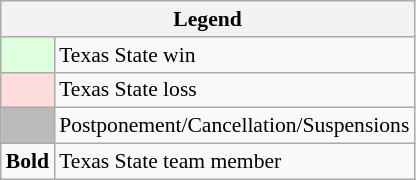<table class="wikitable" style="font-size:90%">
<tr>
<th colspan="2">Legend</th>
</tr>
<tr>
<td bgcolor="#ddffdd"> </td>
<td>Texas State win</td>
</tr>
<tr>
<td bgcolor="#ffdddd"> </td>
<td>Texas State loss</td>
</tr>
<tr>
<td bgcolor="#bbbbbb"> </td>
<td>Postponement/Cancellation/Suspensions</td>
</tr>
<tr>
<td><strong>Bold</strong></td>
<td>Texas State team member</td>
</tr>
</table>
